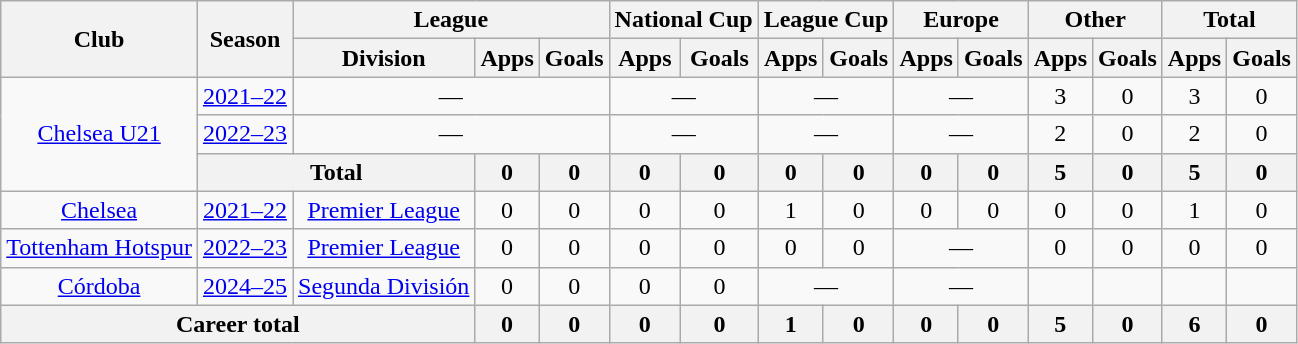<table class=wikitable style=text-align:center>
<tr>
<th rowspan=2>Club</th>
<th rowspan=2>Season</th>
<th colspan=3>League</th>
<th colspan=2>National Cup</th>
<th colspan=2>League Cup</th>
<th colspan=2>Europe</th>
<th colspan=2>Other</th>
<th colspan=2>Total</th>
</tr>
<tr>
<th>Division</th>
<th>Apps</th>
<th>Goals</th>
<th>Apps</th>
<th>Goals</th>
<th>Apps</th>
<th>Goals</th>
<th>Apps</th>
<th>Goals</th>
<th>Apps</th>
<th>Goals</th>
<th>Apps</th>
<th>Goals</th>
</tr>
<tr>
<td rowspan=3><a href='#'>Chelsea U21</a></td>
<td><a href='#'>2021–22</a></td>
<td colspan=3>—</td>
<td colspan=2>—</td>
<td colspan=2>—</td>
<td colspan=2>—</td>
<td>3</td>
<td>0</td>
<td>3</td>
<td>0</td>
</tr>
<tr>
<td><a href='#'>2022–23</a></td>
<td colspan=3>—</td>
<td colspan=2>—</td>
<td colspan=2>—</td>
<td colspan=2>—</td>
<td>2</td>
<td>0</td>
<td>2</td>
<td>0</td>
</tr>
<tr>
<th colspan=2>Total</th>
<th>0</th>
<th>0</th>
<th>0</th>
<th>0</th>
<th>0</th>
<th>0</th>
<th>0</th>
<th>0</th>
<th>5</th>
<th>0</th>
<th>5</th>
<th>0</th>
</tr>
<tr>
<td><a href='#'>Chelsea</a></td>
<td><a href='#'>2021–22</a></td>
<td><a href='#'>Premier League</a></td>
<td>0</td>
<td>0</td>
<td>0</td>
<td>0</td>
<td>1</td>
<td>0</td>
<td>0</td>
<td>0</td>
<td>0</td>
<td>0</td>
<td>1</td>
<td>0</td>
</tr>
<tr>
<td><a href='#'>Tottenham Hotspur</a></td>
<td><a href='#'>2022–23</a></td>
<td><a href='#'>Premier League</a></td>
<td>0</td>
<td>0</td>
<td>0</td>
<td>0</td>
<td>0</td>
<td>0</td>
<td colspan="2">—</td>
<td>0</td>
<td>0</td>
<td>0</td>
<td>0</td>
</tr>
<tr>
<td><a href='#'>Córdoba</a></td>
<td><a href='#'>2024–25</a></td>
<td><a href='#'>Segunda División</a></td>
<td>0</td>
<td>0</td>
<td>0</td>
<td>0</td>
<td colspan="2">—</td>
<td colspan="2">—</td>
<td></td>
<td></td>
<td></td>
<td></td>
</tr>
<tr>
<th colspan=3>Career total</th>
<th>0</th>
<th>0</th>
<th>0</th>
<th>0</th>
<th>1</th>
<th>0</th>
<th>0</th>
<th>0</th>
<th>5</th>
<th>0</th>
<th>6</th>
<th>0</th>
</tr>
</table>
